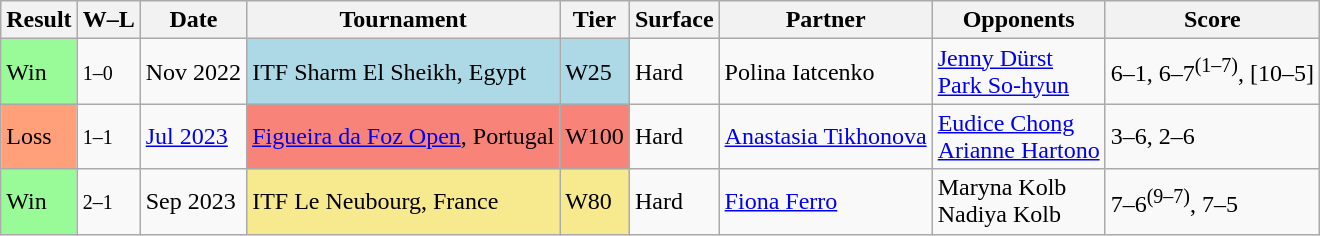<table class="sortable wikitable">
<tr>
<th>Result</th>
<th class="unsortable">W–L</th>
<th>Date</th>
<th>Tournament</th>
<th>Tier</th>
<th>Surface</th>
<th>Partner</th>
<th>Opponents</th>
<th class="unsortable">Score</th>
</tr>
<tr>
<td bgcolor=98fb98>Win</td>
<td><small>1–0</small></td>
<td>Nov 2022</td>
<td style="background:lightblue;">ITF Sharm El Sheikh, Egypt</td>
<td style="background:lightblue;">W25</td>
<td>Hard</td>
<td> Polina Iatcenko</td>
<td> <a href='#'>Jenny Dürst</a> <br>  <a href='#'>Park So-hyun</a></td>
<td>6–1, 6–7<sup>(1–7)</sup>, [10–5]</td>
</tr>
<tr>
<td bgcolor=FFA07A>Loss</td>
<td><small>1–1</small></td>
<td><a href='#'>Jul 2023</a></td>
<td bgcolor=f88379><a href='#'>Figueira da Foz Open</a>, Portugal</td>
<td bgcolor=f88379>W100</td>
<td>Hard</td>
<td> <a href='#'>Anastasia Tikhonova</a></td>
<td> <a href='#'>Eudice Chong</a> <br>  <a href='#'>Arianne Hartono</a></td>
<td>3–6, 2–6</td>
</tr>
<tr>
<td bgcolor=98fb98>Win</td>
<td><small>2–1</small></td>
<td>Sep 2023</td>
<td bgcolor=f7e98e>ITF Le Neubourg, France</td>
<td bgcolor=f7e98e>W80</td>
<td>Hard</td>
<td> <a href='#'>Fiona Ferro</a></td>
<td> Maryna Kolb <br>  Nadiya Kolb</td>
<td>7–6<sup>(9–7)</sup>, 7–5</td>
</tr>
</table>
